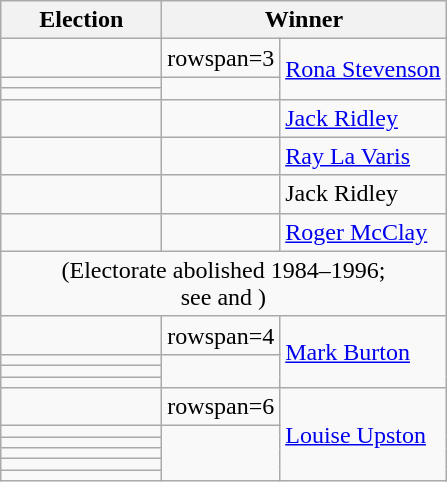<table class=wikitable>
<tr>
<th width=100>Election</th>
<th style="width:175px;" colspan="2">Winner</th>
</tr>
<tr>
<td></td>
<td>rowspan=3 </td>
<td rowspan=3><a href='#'>Rona Stevenson</a></td>
</tr>
<tr>
<td></td>
</tr>
<tr>
<td></td>
</tr>
<tr>
<td></td>
<td></td>
<td><a href='#'>Jack Ridley</a></td>
</tr>
<tr>
<td></td>
<td></td>
<td><a href='#'>Ray La Varis</a></td>
</tr>
<tr>
<td></td>
<td></td>
<td>Jack Ridley</td>
</tr>
<tr>
<td></td>
<td></td>
<td><a href='#'>Roger McClay</a></td>
</tr>
<tr>
<td colspan="3" style="text-align:center;"><span>(Electorate abolished 1984–1996;<br>see  and )</span></td>
</tr>
<tr>
<td></td>
<td>rowspan=4 </td>
<td rowspan=4><a href='#'>Mark Burton</a></td>
</tr>
<tr>
<td></td>
</tr>
<tr>
<td></td>
</tr>
<tr>
<td></td>
</tr>
<tr>
<td></td>
<td>rowspan=6 </td>
<td rowspan=6><a href='#'>Louise Upston</a></td>
</tr>
<tr>
<td></td>
</tr>
<tr>
<td></td>
</tr>
<tr>
<td></td>
</tr>
<tr>
<td></td>
</tr>
<tr>
<td></td>
</tr>
</table>
